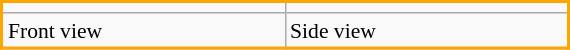<table class="wikitable" align="right" width="30%" style="font-size:90%; border:2px solid orange;">
<tr>
<td width="40%" align="center" valign="center"></td>
<td width="40%" align="center" valign="center"></td>
</tr>
<tr>
<td valign="top">Front view</td>
<td valign="top">Side view</td>
</tr>
<tr>
</tr>
</table>
